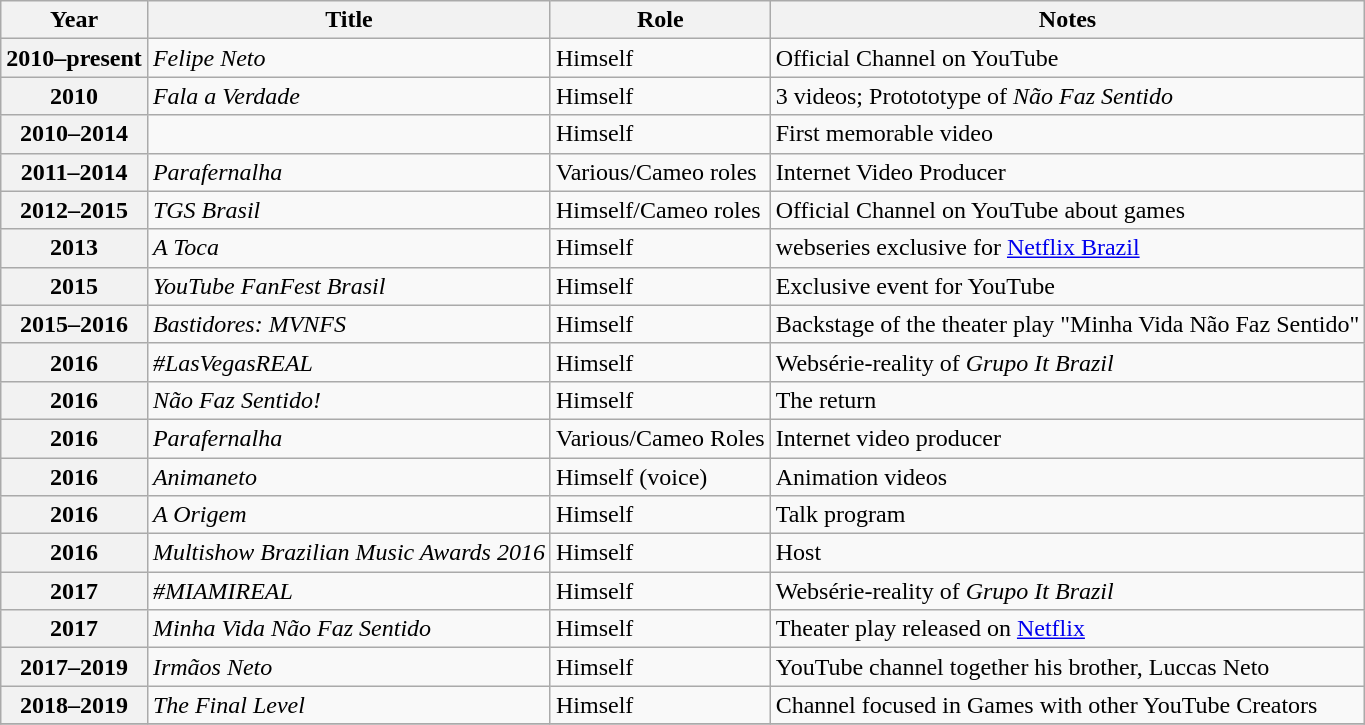<table class="wikitable sortable plainrowheaders">
<tr>
<th scope="col">Year</th>
<th scope="col">Title</th>
<th scope="col">Role</th>
<th scope="col" class="unsortable">Notes</th>
</tr>
<tr>
<th scope="row">2010–present</th>
<td><em>Felipe Neto</em></td>
<td>Himself</td>
<td>Official Channel on YouTube</td>
</tr>
<tr>
<th scope="row">2010</th>
<td><em>Fala a Verdade</em></td>
<td>Himself</td>
<td>3 videos; Protototype of <em>Não Faz Sentido</em></td>
</tr>
<tr>
<th scope="row">2010–2014</th>
<td></td>
<td>Himself</td>
<td>First memorable video</td>
</tr>
<tr>
<th scope="row">2011–2014</th>
<td><em>Parafernalha</em></td>
<td>Various/Cameo roles</td>
<td>Internet Video Producer</td>
</tr>
<tr>
<th scope="row">2012–2015</th>
<td><em>TGS Brasil</em></td>
<td>Himself/Cameo roles</td>
<td>Official Channel on YouTube about games</td>
</tr>
<tr>
<th scope="row">2013</th>
<td><em>A Toca</em></td>
<td>Himself</td>
<td>webseries exclusive for <a href='#'>Netflix Brazil</a></td>
</tr>
<tr>
<th scope="row">2015</th>
<td><em>YouTube FanFest Brasil</em></td>
<td>Himself</td>
<td>Exclusive event for YouTube</td>
</tr>
<tr>
<th scope="row">2015–2016</th>
<td><em>Bastidores: MVNFS</em></td>
<td>Himself</td>
<td>Backstage of the theater play "Minha Vida Não Faz Sentido"</td>
</tr>
<tr>
<th scope="row">2016</th>
<td><em>#LasVegasREAL</em></td>
<td>Himself</td>
<td>Websérie-reality of <em>Grupo It Brazil</em></td>
</tr>
<tr>
<th scope="row">2016</th>
<td><em>Não Faz Sentido!</em></td>
<td>Himself</td>
<td>The return</td>
</tr>
<tr>
<th scope="row">2016</th>
<td><em>Parafernalha</em></td>
<td>Various/Cameo Roles</td>
<td>Internet video producer</td>
</tr>
<tr>
<th scope="row">2016</th>
<td><em>Animaneto</em></td>
<td>Himself (voice)</td>
<td>Animation videos</td>
</tr>
<tr>
<th scope="row">2016</th>
<td><em>A Origem</em></td>
<td>Himself</td>
<td>Talk program</td>
</tr>
<tr>
<th scope="row">2016</th>
<td><em> Multishow Brazilian Music Awards 2016</em></td>
<td>Himself</td>
<td>Host</td>
</tr>
<tr>
<th scope="row">2017</th>
<td><em>#MIAMIREAL</em></td>
<td>Himself</td>
<td>Websérie-reality of <em>Grupo It Brazil</em></td>
</tr>
<tr>
<th scope="row">2017</th>
<td><em>Minha Vida Não Faz Sentido</em></td>
<td>Himself</td>
<td>Theater play released on <a href='#'>Netflix</a></td>
</tr>
<tr>
<th scope="row">2017–2019</th>
<td><em>Irmãos Neto</em></td>
<td>Himself</td>
<td>YouTube channel together his brother, Luccas Neto</td>
</tr>
<tr>
<th scope="row">2018–2019</th>
<td><em>The Final Level</em></td>
<td>Himself</td>
<td>Channel focused in Games with other YouTube Creators</td>
</tr>
<tr>
</tr>
</table>
